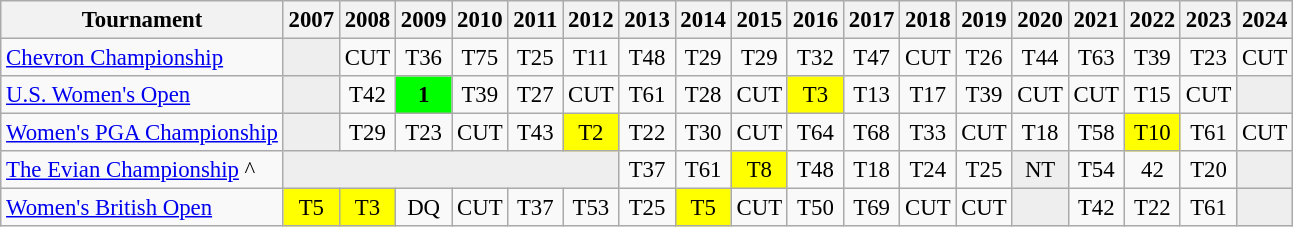<table class="wikitable" style="font-size:95%;text-align:center;">
<tr>
<th>Tournament</th>
<th>2007</th>
<th>2008</th>
<th>2009</th>
<th>2010</th>
<th>2011</th>
<th>2012</th>
<th>2013</th>
<th>2014</th>
<th>2015</th>
<th>2016</th>
<th>2017</th>
<th>2018</th>
<th>2019</th>
<th>2020</th>
<th>2021</th>
<th>2022</th>
<th>2023</th>
<th>2024</th>
</tr>
<tr>
<td align=left><a href='#'>Chevron Championship</a></td>
<td style="background:#eeeeee;"></td>
<td>CUT</td>
<td>T36</td>
<td>T75</td>
<td>T25</td>
<td>T11</td>
<td>T48</td>
<td>T29</td>
<td>T29</td>
<td>T32</td>
<td>T47</td>
<td>CUT</td>
<td>T26</td>
<td>T44</td>
<td>T63</td>
<td>T39</td>
<td>T23</td>
<td>CUT</td>
</tr>
<tr>
<td align=left><a href='#'>U.S. Women's Open</a></td>
<td style="background:#eeeeee;"></td>
<td>T42</td>
<td style="background:lime;"><strong>1</strong></td>
<td>T39</td>
<td>T27</td>
<td>CUT</td>
<td>T61</td>
<td>T28</td>
<td>CUT</td>
<td style="background:yellow;">T3</td>
<td>T13</td>
<td>T17</td>
<td>T39</td>
<td>CUT</td>
<td>CUT</td>
<td>T15</td>
<td>CUT</td>
<td style="background:#eeeeee;"></td>
</tr>
<tr>
<td align=left><a href='#'>Women's PGA Championship</a></td>
<td style="background:#eeeeee;"></td>
<td>T29</td>
<td>T23</td>
<td>CUT</td>
<td>T43</td>
<td style="background:yellow;">T2</td>
<td>T22</td>
<td>T30</td>
<td>CUT</td>
<td>T64</td>
<td>T68</td>
<td>T33</td>
<td>CUT</td>
<td>T18</td>
<td>T58</td>
<td style="background:yellow;">T10</td>
<td>T61</td>
<td>CUT</td>
</tr>
<tr>
<td align=left><a href='#'>The Evian Championship</a> ^</td>
<td style="background:#eeeeee;" colspan=6></td>
<td>T37</td>
<td>T61</td>
<td style="background:yellow;">T8</td>
<td>T48</td>
<td>T18</td>
<td>T24</td>
<td>T25</td>
<td style="background:#eeeeee;">NT</td>
<td>T54</td>
<td>42</td>
<td>T20</td>
<td style="background:#eeeeee;"></td>
</tr>
<tr>
<td align=left><a href='#'>Women's British Open</a></td>
<td style="background:yellow;">T5</td>
<td style="background:yellow;">T3</td>
<td>DQ</td>
<td>CUT</td>
<td>T37</td>
<td>T53</td>
<td>T25</td>
<td style="background:yellow;">T5</td>
<td>CUT</td>
<td>T50</td>
<td>T69</td>
<td>CUT</td>
<td>CUT</td>
<td style="background:#eeeeee;"></td>
<td>T42</td>
<td>T22</td>
<td>T61</td>
<td style="background:#eeeeee;"></td>
</tr>
</table>
